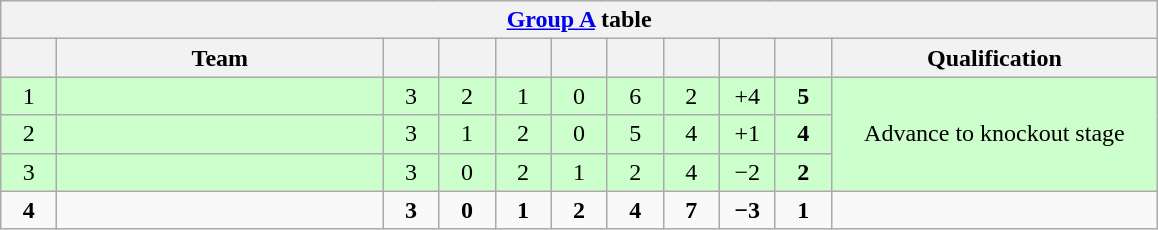<table class="wikitable" style="text-align:center">
<tr>
<th colspan="11"><a href='#'>Group A</a> table</th>
</tr>
<tr>
<th width="30"></th>
<th width="210">Team</th>
<th width="30"></th>
<th width="30"></th>
<th width="30"></th>
<th width="30"></th>
<th width="30"></th>
<th width="30"></th>
<th width="30"></th>
<th width="30"></th>
<th width="210">Qualification</th>
</tr>
<tr bgcolor="#ccffcc">
<td>1</td>
<td align="left"></td>
<td>3</td>
<td>2</td>
<td>1</td>
<td>0</td>
<td>6</td>
<td>2</td>
<td>+4</td>
<td><strong>5</strong></td>
<td rowspan="3">Advance to knockout stage</td>
</tr>
<tr bgcolor="#ccffcc">
<td>2</td>
<td align="left"></td>
<td>3</td>
<td>1</td>
<td>2</td>
<td>0</td>
<td>5</td>
<td>4</td>
<td>+1</td>
<td><strong>4</strong></td>
</tr>
<tr bgcolor="#ccffcc">
<td>3</td>
<td align="left"></td>
<td>3</td>
<td>0</td>
<td>2</td>
<td>1</td>
<td>2</td>
<td>4</td>
<td>−2</td>
<td><strong>2</strong></td>
</tr>
<tr>
<td><strong>4</strong></td>
<td align="left"><strong></strong></td>
<td><strong>3</strong></td>
<td><strong>0</strong></td>
<td><strong>1</strong></td>
<td><strong>2</strong></td>
<td><strong>4</strong></td>
<td><strong>7</strong></td>
<td><strong>−3</strong></td>
<td><strong>1</strong></td>
<td></td>
</tr>
</table>
